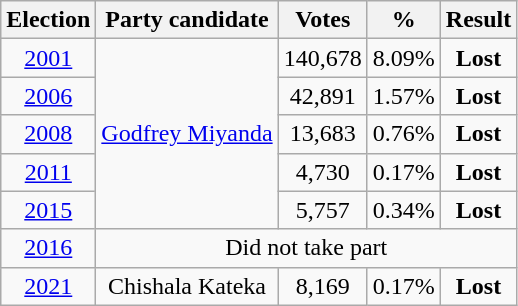<table class=wikitable style=text-align:center>
<tr>
<th><strong>Election</strong></th>
<th>Party candidate</th>
<th><strong>Votes</strong></th>
<th><strong>%</strong></th>
<th>Result</th>
</tr>
<tr>
<td><a href='#'>2001</a></td>
<td rowspan="5"><a href='#'>Godfrey Miyanda</a></td>
<td>140,678</td>
<td>8.09%</td>
<td><strong>Lost</strong> </td>
</tr>
<tr>
<td><a href='#'>2006</a></td>
<td>42,891</td>
<td>1.57%</td>
<td><strong>Lost</strong> </td>
</tr>
<tr>
<td><a href='#'>2008</a></td>
<td>13,683</td>
<td>0.76%</td>
<td><strong>Lost</strong> </td>
</tr>
<tr>
<td><a href='#'>2011</a></td>
<td>4,730</td>
<td>0.17%</td>
<td><strong>Lost</strong> </td>
</tr>
<tr>
<td><a href='#'>2015</a></td>
<td>5,757</td>
<td>0.34%</td>
<td><strong>Lost</strong> </td>
</tr>
<tr>
<td><a href='#'>2016</a></td>
<td colspan="4">Did not take part</td>
</tr>
<tr>
<td><a href='#'>2021</a></td>
<td>Chishala Kateka</td>
<td>8,169</td>
<td>0.17%</td>
<td><strong>Lost</strong> </td>
</tr>
</table>
